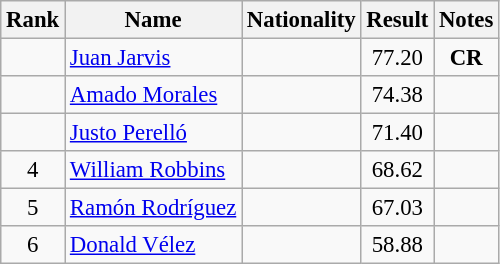<table class="wikitable sortable" style="text-align:center;font-size:95%">
<tr>
<th>Rank</th>
<th>Name</th>
<th>Nationality</th>
<th>Result</th>
<th>Notes</th>
</tr>
<tr>
<td></td>
<td align=left><a href='#'>Juan Jarvis</a></td>
<td align=left></td>
<td>77.20</td>
<td><strong>CR</strong></td>
</tr>
<tr>
<td></td>
<td align=left><a href='#'>Amado Morales</a></td>
<td align=left></td>
<td>74.38</td>
<td></td>
</tr>
<tr>
<td></td>
<td align=left><a href='#'>Justo Perelló</a></td>
<td align=left></td>
<td>71.40</td>
<td></td>
</tr>
<tr>
<td>4</td>
<td align=left><a href='#'>William Robbins</a></td>
<td align=left></td>
<td>68.62</td>
<td></td>
</tr>
<tr>
<td>5</td>
<td align=left><a href='#'>Ramón Rodríguez</a></td>
<td align=left></td>
<td>67.03</td>
<td></td>
</tr>
<tr>
<td>6</td>
<td align=left><a href='#'>Donald Vélez</a></td>
<td align=left></td>
<td>58.88</td>
<td></td>
</tr>
</table>
